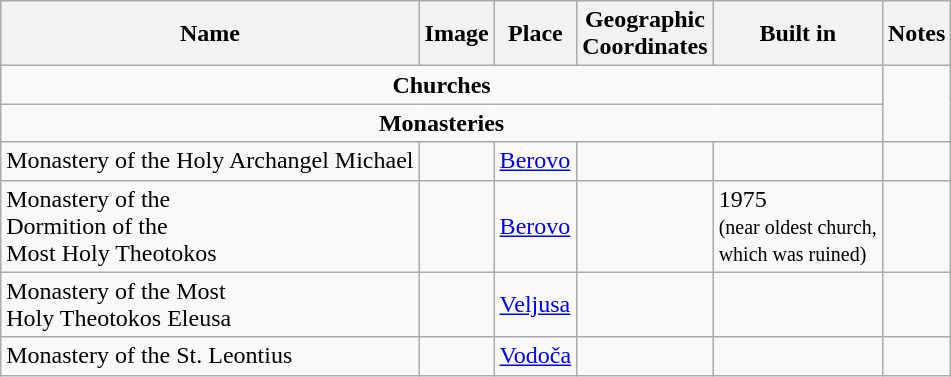<table class="wikitable">
<tr>
<th><strong> Name</strong></th>
<th><strong> Image</strong></th>
<th><strong> Place</strong></th>
<th><strong> Geographic</strong><br><strong>Coordinates</strong></th>
<th><strong> Built in</strong></th>
<th><strong> Notes</strong></th>
</tr>
<tr>
<td colspan="5" align="center"><strong>Churches</strong></td>
</tr>
<tr>
<td colspan="5" align="center"><strong>Monasteries</strong></td>
</tr>
<tr>
<td>Monastery of the Holy Archangel Michael</td>
<td></td>
<td><a href='#'>Berovo</a></td>
<td></td>
<td></td>
<td></td>
</tr>
<tr>
<td>Monastery of the <br> Dormition of the <br> Most Holy Theotokos</td>
<td></td>
<td><a href='#'>Berovo</a></td>
<td></td>
<td>1975<small><br>(near oldest church,<br> which was ruined)</small></td>
<td></td>
</tr>
<tr>
<td>Monastery of the Most <br> Holy Theotokos Eleusa</td>
<td></td>
<td><a href='#'>Veljusa</a></td>
<td></td>
<td></td>
<td></td>
</tr>
<tr>
<td>Monastery of the St. Leontius</td>
<td></td>
<td><a href='#'>Vodoča</a></td>
<td></td>
<td></td>
<td></td>
</tr>
</table>
